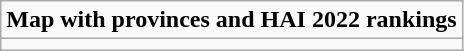<table role= "presentation" class="wikitable mw-collapsible mw-collapsed">
<tr>
<td><strong>Map with provinces and HAI 2022 rankings</strong></td>
</tr>
<tr>
<td></td>
</tr>
</table>
